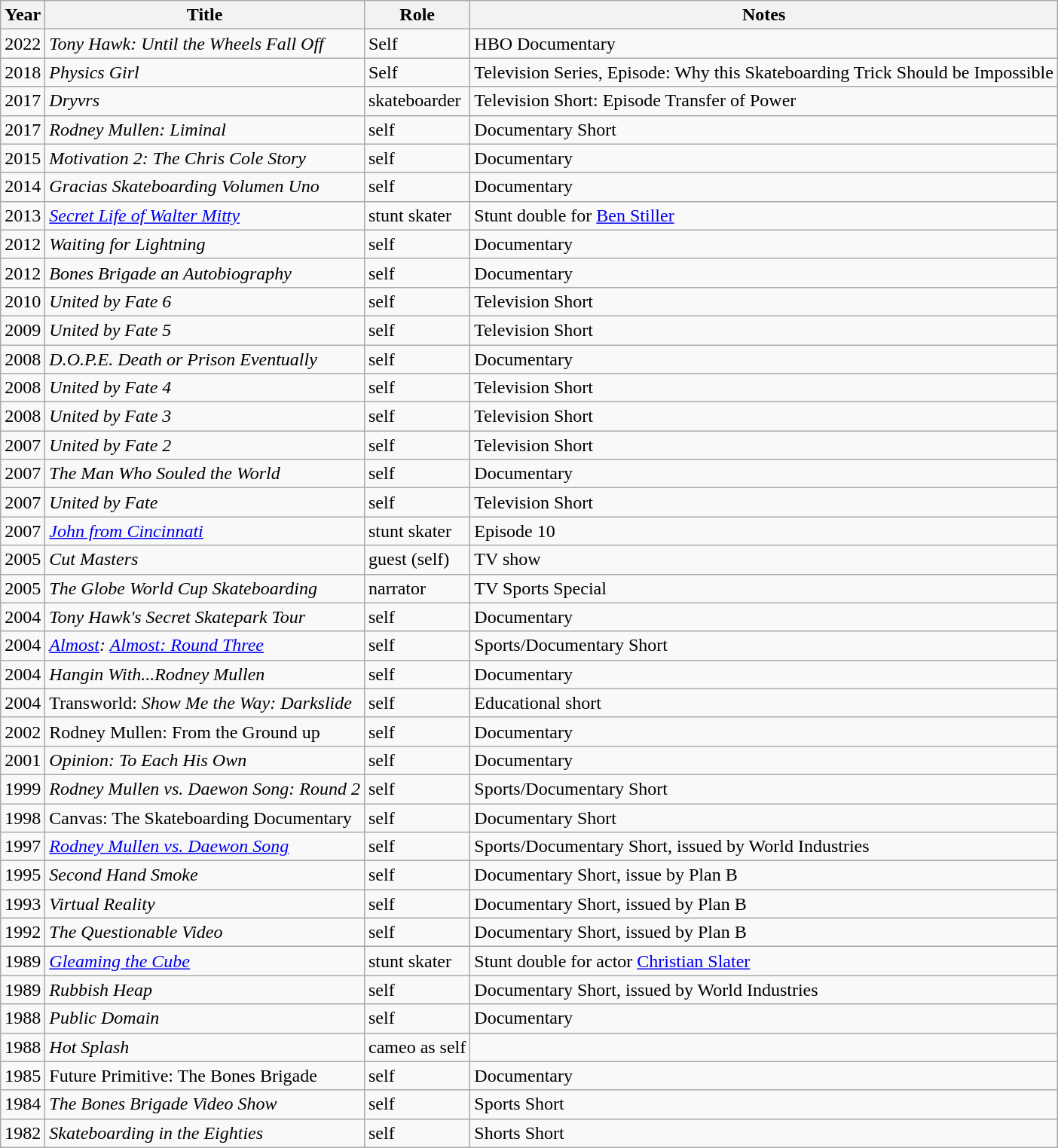<table class="wikitable">
<tr>
<th>Year</th>
<th>Title</th>
<th>Role</th>
<th>Notes</th>
</tr>
<tr>
<td>2022</td>
<td><em>Tony Hawk: Until the Wheels Fall Off</em></td>
<td>Self</td>
<td>HBO Documentary</td>
</tr>
<tr>
<td>2018</td>
<td><em>Physics Girl</em></td>
<td>Self</td>
<td>Television Series, Episode: Why this Skateboarding Trick Should be Impossible</td>
</tr>
<tr>
<td>2017</td>
<td><em>Dryvrs</em></td>
<td>skateboarder</td>
<td>Television Short: Episode Transfer of Power</td>
</tr>
<tr>
<td>2017</td>
<td><em>Rodney Mullen: Liminal</em></td>
<td>self</td>
<td>Documentary Short</td>
</tr>
<tr>
<td>2015</td>
<td><em>Motivation 2: The Chris Cole Story</em></td>
<td>self</td>
<td>Documentary</td>
</tr>
<tr>
<td>2014</td>
<td><em>Gracias Skateboarding Volumen Uno</em></td>
<td>self</td>
<td>Documentary</td>
</tr>
<tr>
<td>2013</td>
<td><a href='#'><em>Secret Life of Walter Mitty</em></a></td>
<td>stunt skater</td>
<td>Stunt double for <a href='#'>Ben Stiller</a></td>
</tr>
<tr>
<td>2012</td>
<td><em>Waiting for Lightning</em></td>
<td>self</td>
<td>Documentary</td>
</tr>
<tr>
<td>2012</td>
<td><em>Bones Brigade an Autobiography</em></td>
<td>self</td>
<td>Documentary</td>
</tr>
<tr>
<td>2010</td>
<td><em>United by Fate 6</em></td>
<td>self</td>
<td>Television Short</td>
</tr>
<tr>
<td>2009</td>
<td><em>United by Fate 5</em></td>
<td>self</td>
<td>Television Short</td>
</tr>
<tr>
<td>2008</td>
<td><em>D.O.P.E. Death or Prison Eventually</em></td>
<td>self</td>
<td>Documentary</td>
</tr>
<tr>
<td>2008</td>
<td><em>United by Fate 4</em></td>
<td>self</td>
<td>Television Short</td>
</tr>
<tr>
<td>2008</td>
<td><em>United by Fate 3</em></td>
<td>self</td>
<td>Television Short</td>
</tr>
<tr>
<td>2007</td>
<td><em>United by Fate 2</em></td>
<td>self</td>
<td>Television Short</td>
</tr>
<tr>
<td>2007</td>
<td><em>The Man Who Souled the World</em></td>
<td>self</td>
<td>Documentary</td>
</tr>
<tr>
<td>2007</td>
<td><em>United by Fate</em></td>
<td>self</td>
<td>Television Short</td>
</tr>
<tr>
<td>2007</td>
<td><em><a href='#'>John from Cincinnati</a></em></td>
<td>stunt skater</td>
<td>Episode 10</td>
</tr>
<tr>
<td>2005</td>
<td><em>Cut Masters</em></td>
<td>guest (self)</td>
<td>TV show</td>
</tr>
<tr>
<td>2005</td>
<td><em>The Globe World Cup Skateboarding</em></td>
<td>narrator</td>
<td>TV Sports Special</td>
</tr>
<tr>
<td>2004</td>
<td><em>Tony Hawk's Secret Skatepark Tour</em></td>
<td>self</td>
<td>Documentary</td>
</tr>
<tr>
<td>2004</td>
<td><em><a href='#'>Almost</a>: <a href='#'>Almost: Round Three</a></em></td>
<td>self</td>
<td>Sports/Documentary Short</td>
</tr>
<tr>
<td>2004</td>
<td><em>Hangin With...Rodney Mullen</em></td>
<td>self</td>
<td>Documentary</td>
</tr>
<tr>
<td>2004</td>
<td>Transworld: <em>Show Me the Way: Darkslide</em></td>
<td>self</td>
<td>Educational short</td>
</tr>
<tr>
<td>2002</td>
<td>Rodney Mullen: From the Ground up</td>
<td>self</td>
<td>Documentary</td>
</tr>
<tr>
<td>2001</td>
<td><em>Opinion: To Each His Own</em></td>
<td>self</td>
<td>Documentary</td>
</tr>
<tr>
<td>1999</td>
<td><em>Rodney Mullen vs. Daewon Song: Round 2</em></td>
<td>self</td>
<td>Sports/Documentary Short</td>
</tr>
<tr>
<td>1998</td>
<td>Canvas: The Skateboarding Documentary</td>
<td>self</td>
<td>Documentary Short</td>
</tr>
<tr>
<td>1997</td>
<td><em><a href='#'>Rodney Mullen vs. Daewon Song</a></em></td>
<td>self</td>
<td>Sports/Documentary Short, issued by World Industries</td>
</tr>
<tr>
<td>1995</td>
<td><em>Second Hand Smoke</em></td>
<td>self</td>
<td>Documentary Short, issue by Plan B</td>
</tr>
<tr>
<td>1993</td>
<td><em>Virtual Reality</em></td>
<td>self</td>
<td>Documentary Short, issued by Plan B</td>
</tr>
<tr>
<td>1992</td>
<td><em>The Questionable Video</em></td>
<td>self</td>
<td>Documentary Short, issued by Plan B</td>
</tr>
<tr>
<td>1989</td>
<td><em><a href='#'>Gleaming the Cube</a></em></td>
<td>stunt skater</td>
<td>Stunt double for actor <a href='#'>Christian Slater</a></td>
</tr>
<tr>
<td>1989</td>
<td><em>Rubbish Heap</em></td>
<td>self</td>
<td>Documentary Short, issued by World Industries</td>
</tr>
<tr>
<td>1988</td>
<td><em>Public Domain</em></td>
<td>self</td>
<td>Documentary</td>
</tr>
<tr>
<td>1988</td>
<td><em>Hot Splash</em></td>
<td>cameo as self</td>
<td></td>
</tr>
<tr>
<td>1985</td>
<td>Future Primitive: The Bones Brigade</td>
<td>self</td>
<td>Documentary</td>
</tr>
<tr>
<td>1984</td>
<td><em>The Bones Brigade Video Show</em></td>
<td>self</td>
<td>Sports Short</td>
</tr>
<tr>
<td>1982</td>
<td><em>Skateboarding in the Eighties</em></td>
<td>self</td>
<td>Shorts Short</td>
</tr>
</table>
